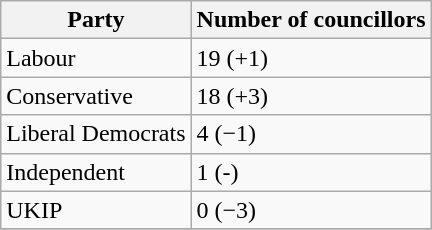<table class="wikitable">
<tr>
<th>Party</th>
<th>Number of councillors</th>
</tr>
<tr>
<td>Labour</td>
<td>19 (+1)</td>
</tr>
<tr>
<td>Conservative</td>
<td>18 (+3)</td>
</tr>
<tr>
<td>Liberal Democrats</td>
<td>4 (−1)</td>
</tr>
<tr>
<td>Independent</td>
<td>1 (-)</td>
</tr>
<tr>
<td>UKIP</td>
<td>0 (−3)</td>
</tr>
<tr>
</tr>
</table>
